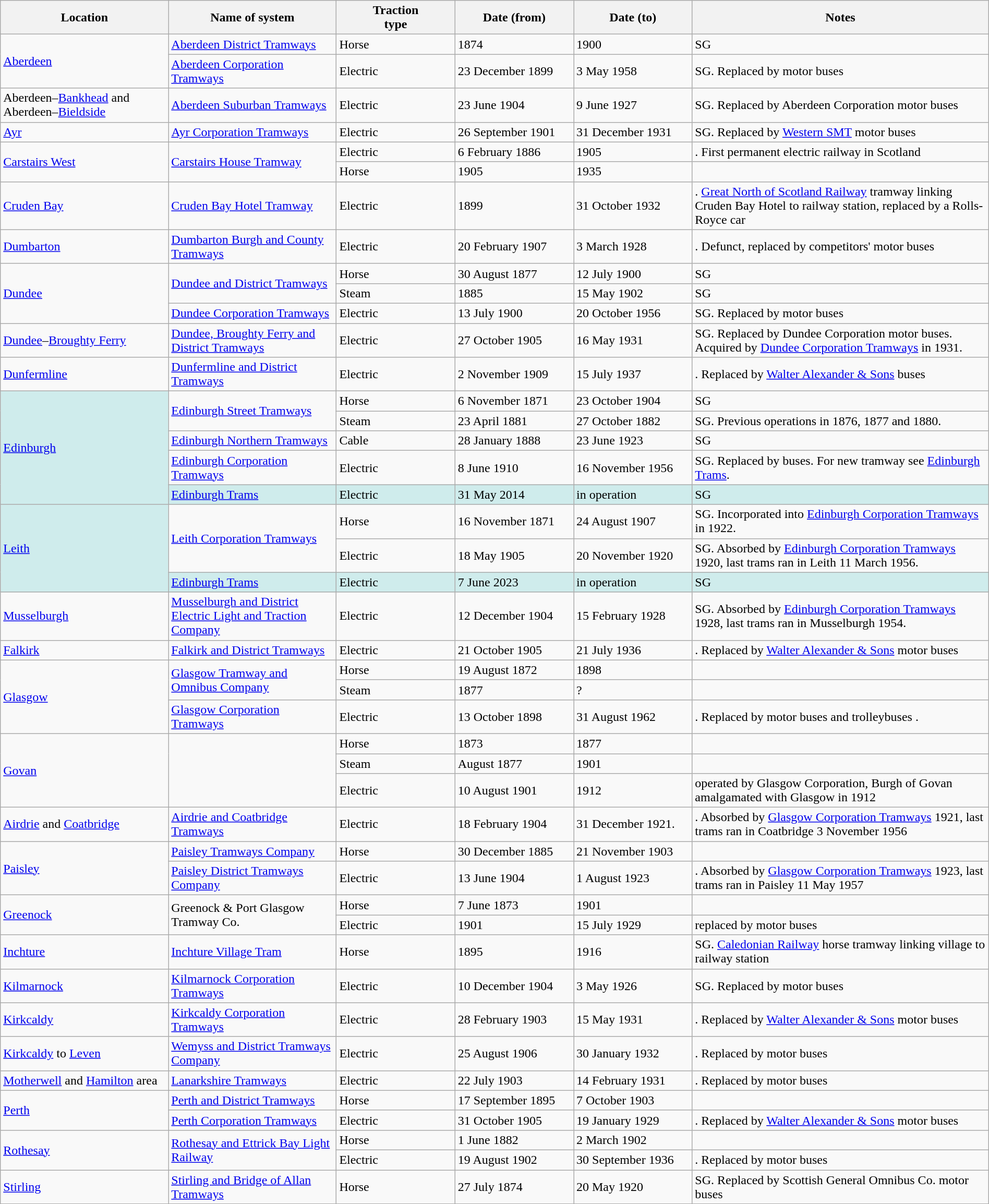<table class="wikitable" width=100%>
<tr>
<th width=17%>Location</th>
<th width=17%>Name of system</th>
<th width=12%>Traction<br>type</th>
<th width=12%>Date (from)</th>
<th width=12%>Date (to)</th>
<th width=30%>Notes</th>
</tr>
<tr>
<td rowspan="2"><a href='#'>Aberdeen</a></td>
<td><a href='#'>Aberdeen District Tramways</a></td>
<td>Horse</td>
<td>1874</td>
<td>1900</td>
<td>SG</td>
</tr>
<tr>
<td><a href='#'>Aberdeen Corporation Tramways</a></td>
<td>Electric</td>
<td>23 December 1899</td>
<td>3 May 1958</td>
<td>SG. Replaced by motor buses</td>
</tr>
<tr>
<td>Aberdeen–<a href='#'>Bankhead</a> and Aberdeen–<a href='#'>Bieldside</a></td>
<td><a href='#'>Aberdeen Suburban Tramways</a></td>
<td>Electric</td>
<td>23 June 1904</td>
<td>9 June 1927</td>
<td>SG. Replaced by Aberdeen Corporation motor buses</td>
</tr>
<tr>
<td><a href='#'>Ayr</a></td>
<td><a href='#'>Ayr Corporation Tramways</a></td>
<td>Electric</td>
<td>26 September 1901</td>
<td>31 December 1931</td>
<td>SG. Replaced by <a href='#'>Western SMT</a> motor buses</td>
</tr>
<tr>
<td rowspan="2"><a href='#'>Carstairs West</a></td>
<td rowspan="2"><a href='#'>Carstairs House Tramway</a></td>
<td>Electric</td>
<td>6 February 1886</td>
<td>1905</td>
<td>. First permanent electric railway in Scotland</td>
</tr>
<tr>
<td>Horse</td>
<td>1905</td>
<td>1935</td>
<td></td>
</tr>
<tr>
<td><a href='#'>Cruden Bay</a></td>
<td><a href='#'>Cruden Bay Hotel Tramway</a></td>
<td>Electric</td>
<td>1899</td>
<td>31 October 1932</td>
<td>. <a href='#'>Great North of Scotland Railway</a> tramway linking Cruden Bay Hotel to railway station, replaced by a Rolls-Royce car </td>
</tr>
<tr>
<td><a href='#'>Dumbarton</a></td>
<td><a href='#'>Dumbarton Burgh and County Tramways</a></td>
<td>Electric</td>
<td>20 February 1907</td>
<td>3 March 1928</td>
<td>. Defunct, replaced by competitors' motor buses</td>
</tr>
<tr>
<td rowspan="3"><a href='#'>Dundee</a></td>
<td rowspan="2"><a href='#'>Dundee and District Tramways</a></td>
<td>Horse</td>
<td>30 August 1877</td>
<td>12 July 1900</td>
<td>SG</td>
</tr>
<tr>
<td>Steam</td>
<td>1885</td>
<td>15 May 1902</td>
<td>SG</td>
</tr>
<tr>
<td><a href='#'>Dundee Corporation Tramways</a></td>
<td>Electric</td>
<td>13 July 1900</td>
<td>20 October 1956</td>
<td>SG. Replaced by motor buses</td>
</tr>
<tr>
<td><a href='#'>Dundee</a>–<a href='#'>Broughty Ferry</a></td>
<td><a href='#'>Dundee, Broughty Ferry and District Tramways</a></td>
<td>Electric</td>
<td>27 October 1905</td>
<td>16 May 1931</td>
<td>SG. Replaced by Dundee Corporation motor buses. Acquired by <a href='#'>Dundee Corporation Tramways</a> in 1931.</td>
</tr>
<tr>
<td><a href='#'>Dunfermline</a></td>
<td><a href='#'>Dunfermline and District Tramways</a></td>
<td>Electric</td>
<td>2 November 1909</td>
<td>15 July 1937</td>
<td>. Replaced by <a href='#'>Walter Alexander & Sons</a> buses</td>
</tr>
<tr>
<td rowspan="5" style="background:#CFECEC"><a href='#'>Edinburgh</a></td>
<td rowspan="2"><a href='#'>Edinburgh Street Tramways</a></td>
<td>Horse</td>
<td>6 November 1871</td>
<td>23 October 1904</td>
<td>SG</td>
</tr>
<tr>
<td>Steam</td>
<td>23 April 1881</td>
<td>27 October 1882</td>
<td>SG. Previous operations in 1876, 1877 and 1880.</td>
</tr>
<tr>
<td><a href='#'>Edinburgh Northern Tramways</a></td>
<td>Cable</td>
<td>28 January 1888</td>
<td>23 June 1923</td>
<td>SG</td>
</tr>
<tr>
<td><a href='#'>Edinburgh Corporation Tramways</a></td>
<td>Electric</td>
<td>8 June 1910</td>
<td>16 November 1956</td>
<td>SG. Replaced by buses. For new tramway see <a href='#'>Edinburgh Trams</a>.</td>
</tr>
<tr>
<td style="background:#CFECEC"><a href='#'>Edinburgh Trams</a></td>
<td style="background:#CFECEC">Electric</td>
<td style="background:#CFECEC">31 May 2014</td>
<td style="background:#CFECEC">in operation</td>
<td style="background:#CFECEC">SG</td>
</tr>
<tr>
<td rowspan="3" style="background:#CFECEC"><a href='#'>Leith</a></td>
<td rowspan="2"><a href='#'>Leith Corporation Tramways</a></td>
<td>Horse</td>
<td>16 November 1871</td>
<td>24 August 1907</td>
<td>SG. Incorporated into <a href='#'>Edinburgh Corporation Tramways</a> in 1922.</td>
</tr>
<tr>
<td>Electric</td>
<td>18 May 1905</td>
<td>20 November 1920</td>
<td>SG. Absorbed by <a href='#'>Edinburgh Corporation Tramways</a> 1920, last trams ran in Leith 11 March 1956.</td>
</tr>
<tr>
<td style="background:#CFECEC"><a href='#'>Edinburgh Trams</a></td>
<td style="background:#CFECEC">Electric</td>
<td style="background:#CFECEC">7 June 2023</td>
<td style="background:#CFECEC">in operation</td>
<td style="background:#CFECEC">SG</td>
</tr>
<tr>
<td><a href='#'>Musselburgh</a></td>
<td><a href='#'>Musselburgh and District Electric Light and Traction Company</a></td>
<td>Electric</td>
<td>12 December 1904</td>
<td>15 February 1928</td>
<td>SG. Absorbed by <a href='#'>Edinburgh Corporation Tramways</a> 1928, last trams ran in Musselburgh 1954.</td>
</tr>
<tr>
<td><a href='#'>Falkirk</a></td>
<td><a href='#'>Falkirk and District Tramways</a></td>
<td>Electric</td>
<td>21 October 1905</td>
<td>21 July 1936</td>
<td>. Replaced by <a href='#'>Walter Alexander & Sons</a> motor buses</td>
</tr>
<tr>
<td rowspan="3"><a href='#'>Glasgow</a></td>
<td rowspan="2"><a href='#'>Glasgow Tramway and Omnibus Company</a></td>
<td>Horse</td>
<td>19 August 1872</td>
<td>1898</td>
<td></td>
</tr>
<tr>
<td>Steam</td>
<td>1877</td>
<td>?</td>
<td></td>
</tr>
<tr>
<td><a href='#'>Glasgow Corporation Tramways</a></td>
<td>Electric</td>
<td>13 October 1898</td>
<td>31 August 1962</td>
<td>. Replaced by motor buses and trolleybuses .</td>
</tr>
<tr>
<td rowspan="3"><a href='#'>Govan</a></td>
<td rowspan="3"> </td>
<td>Horse</td>
<td>1873</td>
<td>1877</td>
<td> </td>
</tr>
<tr>
<td>Steam</td>
<td>August 1877</td>
<td>1901</td>
<td> </td>
</tr>
<tr>
<td>Electric</td>
<td>10 August 1901</td>
<td>1912</td>
<td>operated by Glasgow Corporation, Burgh of Govan amalgamated with Glasgow in 1912</td>
</tr>
<tr>
<td><a href='#'>Airdrie</a> and <a href='#'>Coatbridge</a></td>
<td><a href='#'>Airdrie and Coatbridge Tramways</a></td>
<td>Electric</td>
<td>18 February 1904</td>
<td>31 December 1921.</td>
<td>. Absorbed by <a href='#'>Glasgow Corporation Tramways</a> 1921, last trams ran in Coatbridge 3 November 1956</td>
</tr>
<tr>
<td rowspan="2"><a href='#'>Paisley</a></td>
<td><a href='#'>Paisley Tramways Company</a></td>
<td>Horse</td>
<td>30 December 1885</td>
<td>21 November 1903</td>
<td></td>
</tr>
<tr>
<td><a href='#'>Paisley District Tramways Company</a></td>
<td>Electric</td>
<td>13 June 1904</td>
<td>1 August 1923</td>
<td>. Absorbed by <a href='#'>Glasgow Corporation Tramways</a> 1923, last trams ran in Paisley 11 May 1957</td>
</tr>
<tr>
<td rowspan="2"><a href='#'>Greenock</a></td>
<td rowspan="2">Greenock & Port Glasgow Tramway Co.</td>
<td>Horse</td>
<td>7 June 1873</td>
<td>1901</td>
<td> </td>
</tr>
<tr>
<td>Electric</td>
<td>1901</td>
<td>15 July 1929</td>
<td>replaced by motor buses</td>
</tr>
<tr>
<td><a href='#'>Inchture</a></td>
<td><a href='#'>Inchture Village Tram</a></td>
<td>Horse</td>
<td>1895</td>
<td>1916</td>
<td>SG. <a href='#'>Caledonian Railway</a> horse tramway linking village to railway station</td>
</tr>
<tr>
<td><a href='#'>Kilmarnock</a></td>
<td><a href='#'>Kilmarnock Corporation Tramways</a></td>
<td>Electric</td>
<td>10 December 1904</td>
<td>3 May 1926</td>
<td>SG. Replaced by motor buses</td>
</tr>
<tr>
<td><a href='#'>Kirkcaldy</a></td>
<td><a href='#'>Kirkcaldy Corporation Tramways</a></td>
<td>Electric</td>
<td>28 February 1903</td>
<td>15 May 1931</td>
<td>. Replaced by <a href='#'>Walter Alexander & Sons</a> motor buses</td>
</tr>
<tr>
<td><a href='#'>Kirkcaldy</a> to <a href='#'>Leven</a></td>
<td><a href='#'>Wemyss and District Tramways Company</a></td>
<td>Electric</td>
<td>25 August 1906</td>
<td>30 January 1932</td>
<td>. Replaced by motor buses</td>
</tr>
<tr>
<td><a href='#'>Motherwell</a> and <a href='#'>Hamilton</a> area</td>
<td><a href='#'>Lanarkshire Tramways</a></td>
<td>Electric</td>
<td>22 July 1903</td>
<td>14 February 1931</td>
<td>. Replaced by motor buses</td>
</tr>
<tr>
<td rowspan="2"><a href='#'>Perth</a></td>
<td><a href='#'>Perth and District Tramways</a></td>
<td>Horse</td>
<td>17 September 1895</td>
<td>7 October 1903</td>
<td></td>
</tr>
<tr>
<td><a href='#'>Perth Corporation Tramways</a></td>
<td>Electric</td>
<td>31 October 1905</td>
<td>19 January 1929</td>
<td>. Replaced by <a href='#'>Walter Alexander & Sons</a> motor buses</td>
</tr>
<tr>
<td rowspan="2"><a href='#'>Rothesay</a></td>
<td rowspan="2"><a href='#'>Rothesay and Ettrick Bay Light Railway</a></td>
<td>Horse</td>
<td>1 June 1882</td>
<td>2 March 1902</td>
<td></td>
</tr>
<tr>
<td>Electric</td>
<td>19 August 1902</td>
<td>30 September 1936</td>
<td>. Replaced by motor buses</td>
</tr>
<tr>
<td><a href='#'>Stirling</a></td>
<td><a href='#'>Stirling and Bridge of Allan Tramways</a></td>
<td>Horse</td>
<td>27 July 1874</td>
<td>20 May 1920</td>
<td>SG. Replaced by Scottish General Omnibus Co. motor buses</td>
</tr>
<tr>
</tr>
</table>
